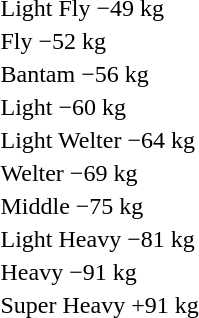<table>
<tr>
<td>Light Fly −49 kg</td>
<td></td>
<td></td>
<td><br></td>
</tr>
<tr>
<td>Fly −52 kg</td>
<td></td>
<td></td>
<td><br></td>
</tr>
<tr>
<td>Bantam −56 kg</td>
<td></td>
<td></td>
<td><br></td>
</tr>
<tr>
<td>Light −60 kg</td>
<td></td>
<td></td>
<td><br></td>
</tr>
<tr>
<td>Light Welter −64 kg</td>
<td></td>
<td></td>
<td><br></td>
</tr>
<tr>
<td>Welter −69 kg</td>
<td></td>
<td></td>
<td><br></td>
</tr>
<tr>
<td>Middle −75 kg</td>
<td></td>
<td></td>
<td><br></td>
</tr>
<tr>
<td>Light Heavy −81 kg</td>
<td></td>
<td></td>
<td><br></td>
</tr>
<tr>
<td>Heavy −91 kg</td>
<td></td>
<td></td>
<td><br></td>
</tr>
<tr>
<td>Super Heavy +91 kg</td>
<td></td>
<td></td>
<td><br></td>
</tr>
<tr>
</tr>
</table>
